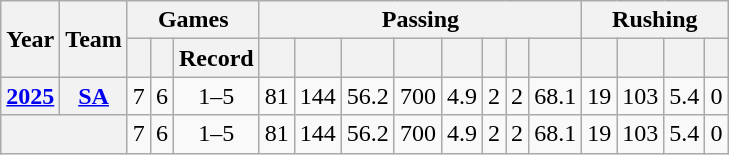<table class="wikitable" style="text-align:center;">
<tr>
<th rowspan="2">Year</th>
<th rowspan="2">Team</th>
<th colspan="3">Games</th>
<th colspan="8">Passing</th>
<th colspan="4">Rushing</th>
</tr>
<tr>
<th></th>
<th></th>
<th>Record</th>
<th></th>
<th></th>
<th></th>
<th></th>
<th></th>
<th></th>
<th></th>
<th></th>
<th></th>
<th></th>
<th></th>
<th></th>
</tr>
<tr>
<th><a href='#'>2025</a></th>
<th><a href='#'>SA</a></th>
<td>7</td>
<td>6</td>
<td>1–5</td>
<td>81</td>
<td>144</td>
<td>56.2</td>
<td>700</td>
<td>4.9</td>
<td>2</td>
<td>2</td>
<td>68.1</td>
<td>19</td>
<td>103</td>
<td>5.4</td>
<td>0</td>
</tr>
<tr>
<th colspan="2"></th>
<td>7</td>
<td>6</td>
<td>1–5</td>
<td>81</td>
<td>144</td>
<td>56.2</td>
<td>700</td>
<td>4.9</td>
<td>2</td>
<td>2</td>
<td>68.1</td>
<td>19</td>
<td>103</td>
<td>5.4</td>
<td>0</td>
</tr>
</table>
